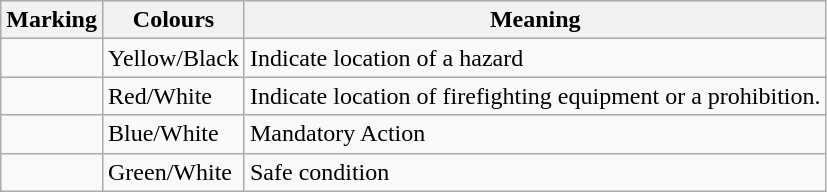<table class="wikitable">
<tr>
<th>Marking</th>
<th>Colours</th>
<th>Meaning</th>
</tr>
<tr>
<td></td>
<td>Yellow/Black</td>
<td>Indicate location of a hazard</td>
</tr>
<tr>
<td></td>
<td>Red/White</td>
<td>Indicate location of firefighting equipment or a prohibition.</td>
</tr>
<tr>
<td></td>
<td>Blue/White</td>
<td>Mandatory Action</td>
</tr>
<tr>
<td></td>
<td>Green/White</td>
<td>Safe condition</td>
</tr>
</table>
